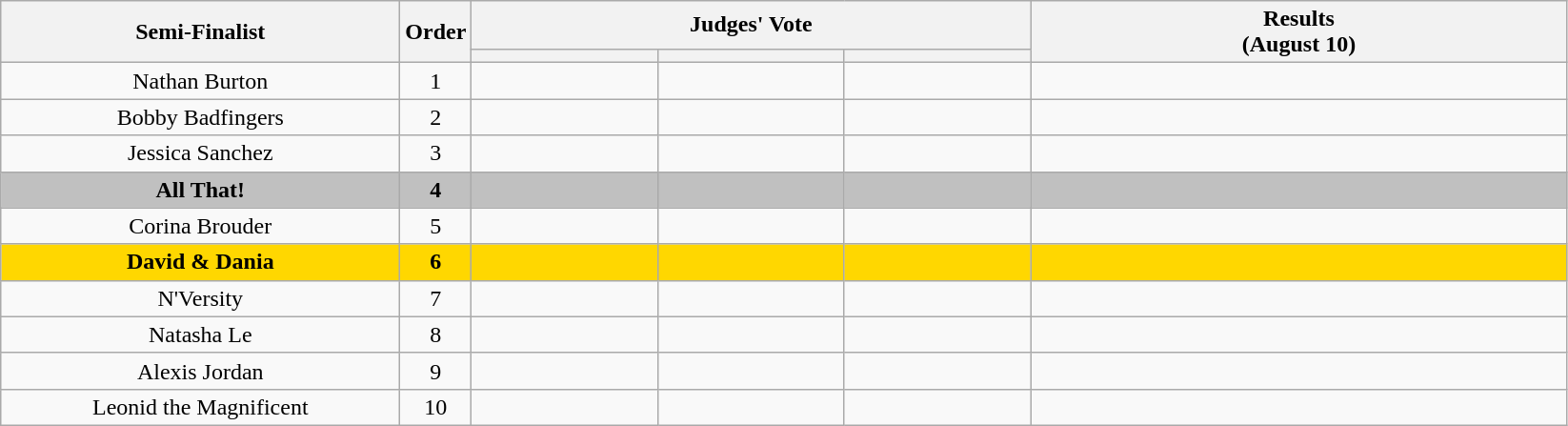<table class="wikitable plainrowheaders sortable" style="text-align:center;">
<tr>
<th scope="col" rowspan="2" class="unsortable" style="width:17em;">Semi-Finalist</th>
<th scope="col" rowspan="2" style="width:1em;">Order</th>
<th scope="col" colspan="3" class="unsortable" style="width:24em;">Judges' Vote</th>
<th scope="col" rowspan="2" style="width:23em;">Results <br> (August 10)</th>
</tr>
<tr>
<th scope="col" class="unsortable" style="width:6em;"></th>
<th scope="col" class="unsortable" style="width:6em;"></th>
<th scope="col" class="unsortable" style="width:6em;"></th>
</tr>
<tr>
<td>Nathan Burton</td>
<td>1</td>
<td style="text-align:center;"></td>
<td style="text-align:center;"></td>
<td style="text-align:center;"></td>
<td></td>
</tr>
<tr>
<td>Bobby Badfingers</td>
<td>2</td>
<td style="text-align:center;"></td>
<td style="text-align:center;"></td>
<td style="text-align:center;"></td>
<td></td>
</tr>
<tr>
<td>Jessica Sanchez</td>
<td>3</td>
<td style="text-align:center;"></td>
<td style="text-align:center;"></td>
<td style="text-align:center;"></td>
<td></td>
</tr>
<tr style="background:silver;">
<td><strong>All That!</strong></td>
<td><strong>4</strong></td>
<td style="text-align:center;"></td>
<td style="text-align:center;"></td>
<td style="text-align:center;"></td>
<td><strong></strong></td>
</tr>
<tr>
<td>Corina Brouder</td>
<td>5</td>
<td style="text-align:center;"></td>
<td style="text-align:center;"></td>
<td style="text-align:center;"></td>
<td></td>
</tr>
<tr style="background:gold;">
<td><strong>David & Dania</strong></td>
<td><strong>6</strong></td>
<td style="text-align:center;"></td>
<td style="text-align:center;"></td>
<td style="text-align:center;"></td>
<td><strong></strong></td>
</tr>
<tr>
<td>N'Versity</td>
<td>7</td>
<td style="text-align:center;"></td>
<td style="text-align:center;"></td>
<td style="text-align:center;"></td>
<td></td>
</tr>
<tr>
<td>Natasha Le</td>
<td>8</td>
<td style="text-align:center;"></td>
<td style="text-align:center;"></td>
<td style="text-align:center;"></td>
<td></td>
</tr>
<tr>
<td>Alexis Jordan</td>
<td>9</td>
<td style="text-align:center;"></td>
<td style="text-align:center;"></td>
<td style="text-align:center;"></td>
<td></td>
</tr>
<tr>
<td>Leonid the Magnificent</td>
<td>10</td>
<td style="text-align:center;"></td>
<td style="text-align:center;"></td>
<td style="text-align:center;"></td>
<td></td>
</tr>
</table>
